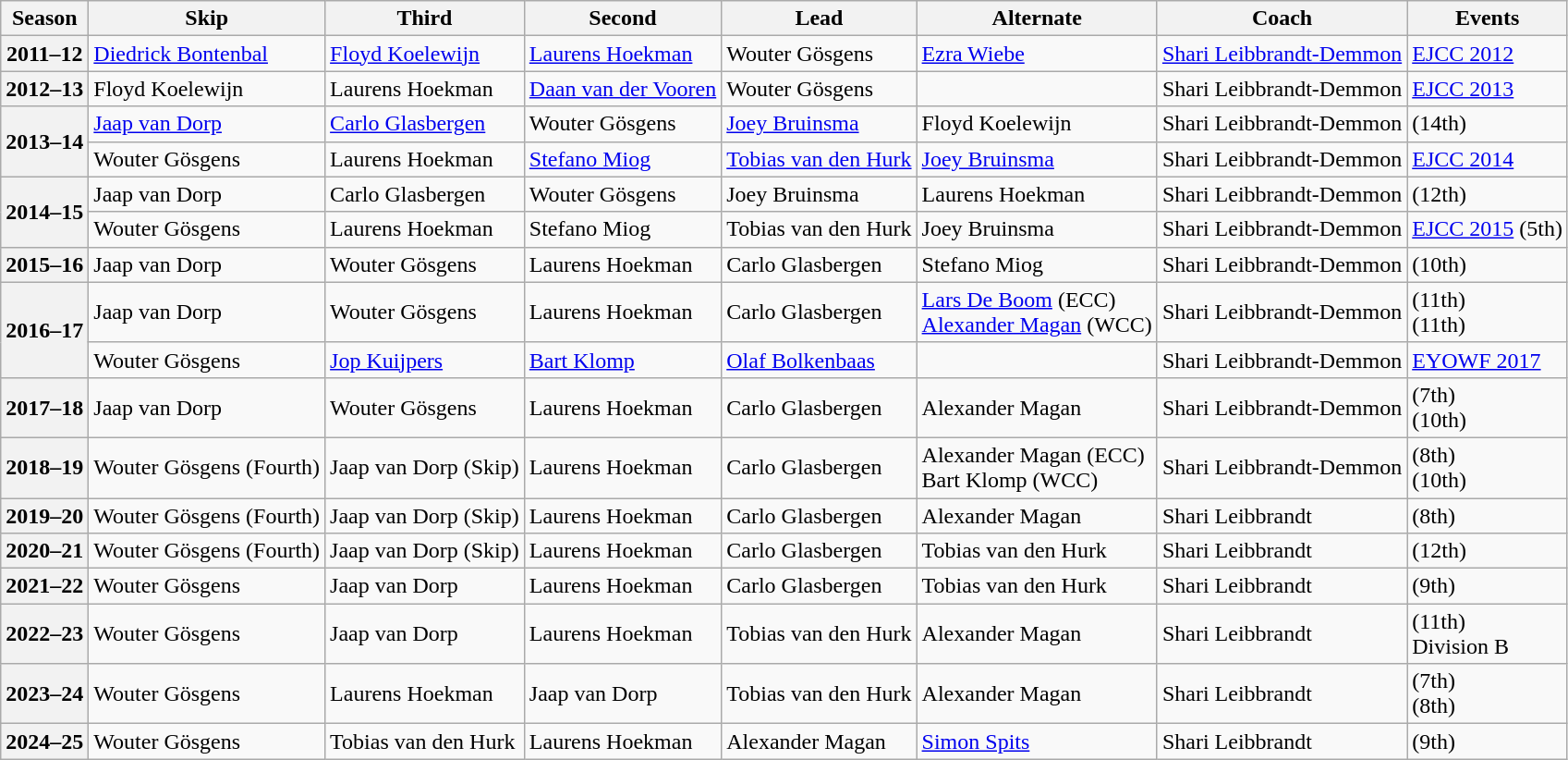<table class="wikitable">
<tr>
<th scope="col">Season</th>
<th scope="col">Skip</th>
<th scope="col">Third</th>
<th scope="col">Second</th>
<th scope="col">Lead</th>
<th scope="col">Alternate</th>
<th scope="col">Coach</th>
<th scope="col">Events</th>
</tr>
<tr>
<th scope="row">2011–12</th>
<td><a href='#'>Diedrick Bontenbal</a></td>
<td><a href='#'>Floyd Koelewijn</a></td>
<td><a href='#'>Laurens Hoekman</a></td>
<td>Wouter Gösgens</td>
<td><a href='#'>Ezra Wiebe</a></td>
<td><a href='#'>Shari Leibbrandt-Demmon</a></td>
<td><a href='#'>EJCC 2012</a> </td>
</tr>
<tr>
<th scope="row">2012–13</th>
<td>Floyd Koelewijn</td>
<td>Laurens Hoekman</td>
<td><a href='#'>Daan van der Vooren</a></td>
<td>Wouter Gösgens</td>
<td></td>
<td>Shari Leibbrandt-Demmon</td>
<td><a href='#'>EJCC 2013</a> </td>
</tr>
<tr>
<th scope="row" rowspan=2>2013–14</th>
<td><a href='#'>Jaap van Dorp</a></td>
<td><a href='#'>Carlo Glasbergen</a></td>
<td>Wouter Gösgens</td>
<td><a href='#'>Joey Bruinsma</a></td>
<td>Floyd Koelewijn</td>
<td>Shari Leibbrandt-Demmon</td>
<td> (14th)</td>
</tr>
<tr>
<td>Wouter Gösgens</td>
<td>Laurens Hoekman</td>
<td><a href='#'>Stefano Miog</a></td>
<td><a href='#'>Tobias van den Hurk</a></td>
<td><a href='#'>Joey Bruinsma</a></td>
<td>Shari Leibbrandt-Demmon</td>
<td><a href='#'>EJCC 2014</a> </td>
</tr>
<tr>
<th scope="row" rowspan=2>2014–15</th>
<td>Jaap van Dorp</td>
<td>Carlo Glasbergen</td>
<td>Wouter Gösgens</td>
<td>Joey Bruinsma</td>
<td>Laurens Hoekman</td>
<td>Shari Leibbrandt-Demmon</td>
<td> (12th)</td>
</tr>
<tr>
<td>Wouter Gösgens</td>
<td>Laurens Hoekman</td>
<td>Stefano Miog</td>
<td>Tobias van den Hurk</td>
<td>Joey Bruinsma</td>
<td>Shari Leibbrandt-Demmon</td>
<td><a href='#'>EJCC 2015</a> (5th)</td>
</tr>
<tr>
<th scope="row">2015–16</th>
<td>Jaap van Dorp</td>
<td>Wouter Gösgens</td>
<td>Laurens Hoekman</td>
<td>Carlo Glasbergen</td>
<td>Stefano Miog</td>
<td>Shari Leibbrandt-Demmon</td>
<td> (10th)</td>
</tr>
<tr>
<th scope="row" rowspan=2>2016–17</th>
<td>Jaap van Dorp</td>
<td>Wouter Gösgens</td>
<td>Laurens Hoekman</td>
<td>Carlo Glasbergen</td>
<td><a href='#'>Lars De Boom</a> (ECC)<br><a href='#'>Alexander Magan</a> (WCC)</td>
<td>Shari Leibbrandt-Demmon</td>
<td> (11th)<br> (11th)</td>
</tr>
<tr>
<td>Wouter Gösgens</td>
<td><a href='#'>Jop Kuijpers</a></td>
<td><a href='#'>Bart Klomp</a></td>
<td><a href='#'>Olaf Bolkenbaas</a></td>
<td></td>
<td>Shari Leibbrandt-Demmon</td>
<td><a href='#'>EYOWF 2017</a> </td>
</tr>
<tr>
<th scope="row">2017–18</th>
<td>Jaap van Dorp</td>
<td>Wouter Gösgens</td>
<td>Laurens Hoekman</td>
<td>Carlo Glasbergen</td>
<td>Alexander Magan</td>
<td>Shari Leibbrandt-Demmon</td>
<td> (7th)<br> (10th)</td>
</tr>
<tr>
<th scope="row">2018–19</th>
<td>Wouter Gösgens (Fourth)</td>
<td>Jaap van Dorp (Skip)</td>
<td>Laurens Hoekman</td>
<td>Carlo Glasbergen</td>
<td>Alexander Magan (ECC)<br>Bart Klomp (WCC)</td>
<td>Shari Leibbrandt-Demmon</td>
<td> (8th)<br> (10th)</td>
</tr>
<tr>
<th scope="row">2019–20</th>
<td>Wouter Gösgens (Fourth)</td>
<td>Jaap van Dorp (Skip)</td>
<td>Laurens Hoekman</td>
<td>Carlo Glasbergen</td>
<td>Alexander Magan</td>
<td>Shari Leibbrandt</td>
<td> (8th)</td>
</tr>
<tr>
<th scope="row">2020–21</th>
<td>Wouter Gösgens (Fourth)</td>
<td>Jaap van Dorp (Skip)</td>
<td>Laurens Hoekman</td>
<td>Carlo Glasbergen</td>
<td>Tobias van den Hurk</td>
<td>Shari Leibbrandt</td>
<td> (12th)</td>
</tr>
<tr>
<th scope="row">2021–22</th>
<td>Wouter Gösgens</td>
<td>Jaap van Dorp</td>
<td>Laurens Hoekman</td>
<td>Carlo Glasbergen</td>
<td>Tobias van den Hurk</td>
<td>Shari Leibbrandt</td>
<td> (9th)</td>
</tr>
<tr>
<th scope="row">2022–23</th>
<td>Wouter Gösgens</td>
<td>Jaap van Dorp</td>
<td>Laurens Hoekman</td>
<td>Tobias van den Hurk</td>
<td>Alexander Magan</td>
<td>Shari Leibbrandt</td>
<td> (11th)<br> Division B</td>
</tr>
<tr>
<th scope="row">2023–24</th>
<td>Wouter Gösgens</td>
<td>Laurens Hoekman</td>
<td>Jaap van Dorp</td>
<td>Tobias van den Hurk</td>
<td>Alexander Magan</td>
<td>Shari Leibbrandt</td>
<td> (7th) <br>  (8th)</td>
</tr>
<tr>
<th scope="row">2024–25</th>
<td>Wouter Gösgens</td>
<td>Tobias van den Hurk</td>
<td>Laurens Hoekman</td>
<td>Alexander Magan</td>
<td><a href='#'>Simon Spits</a></td>
<td>Shari Leibbrandt</td>
<td> (9th)</td>
</tr>
</table>
